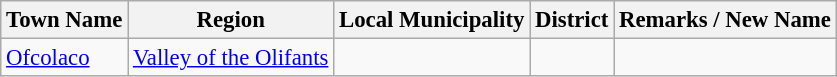<table class="wikitable sortable" style="font-size: 95%;">
<tr>
<th>Town Name</th>
<th>Region</th>
<th>Local Municipality</th>
<th>District</th>
<th>Remarks / New Name</th>
</tr>
<tr>
<td><a href='#'>Ofcolaco</a></td>
<td><a href='#'>Valley of the Olifants</a></td>
<td></td>
<td></td>
<td></td>
</tr>
</table>
